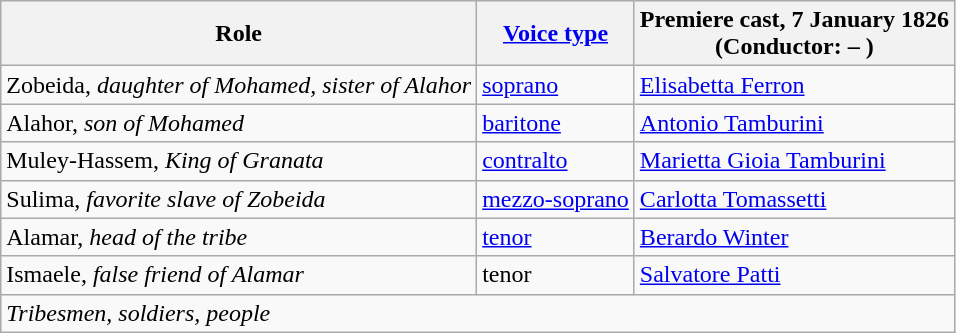<table class="wikitable">
<tr>
<th>Role</th>
<th><a href='#'>Voice type</a></th>
<th>Premiere cast, 7 January 1826<br>(Conductor: – )</th>
</tr>
<tr>
<td>Zobeida, <em>daughter of Mohamed, sister of Alahor</em></td>
<td><a href='#'>soprano</a></td>
<td><a href='#'>Elisabetta Ferron</a></td>
</tr>
<tr>
<td>Alahor, <em>son of Mohamed</em></td>
<td><a href='#'>baritone</a></td>
<td><a href='#'>Antonio Tamburini</a></td>
</tr>
<tr>
<td>Muley-Hassem, <em>King of Granata</em></td>
<td><a href='#'>contralto</a></td>
<td><a href='#'>Marietta Gioia Tamburini</a></td>
</tr>
<tr>
<td>Sulima, <em>favorite slave of Zobeida</em></td>
<td><a href='#'>mezzo-soprano</a></td>
<td><a href='#'>Carlotta Tomassetti</a></td>
</tr>
<tr>
<td>Alamar, <em>head of the tribe</em></td>
<td><a href='#'>tenor</a></td>
<td><a href='#'>Berardo Winter</a></td>
</tr>
<tr>
<td>Ismaele, <em>false friend of Alamar</em></td>
<td>tenor</td>
<td><a href='#'>Salvatore Patti</a></td>
</tr>
<tr>
<td colspan="3"><em>Tribesmen, soldiers, people</em></td>
</tr>
</table>
